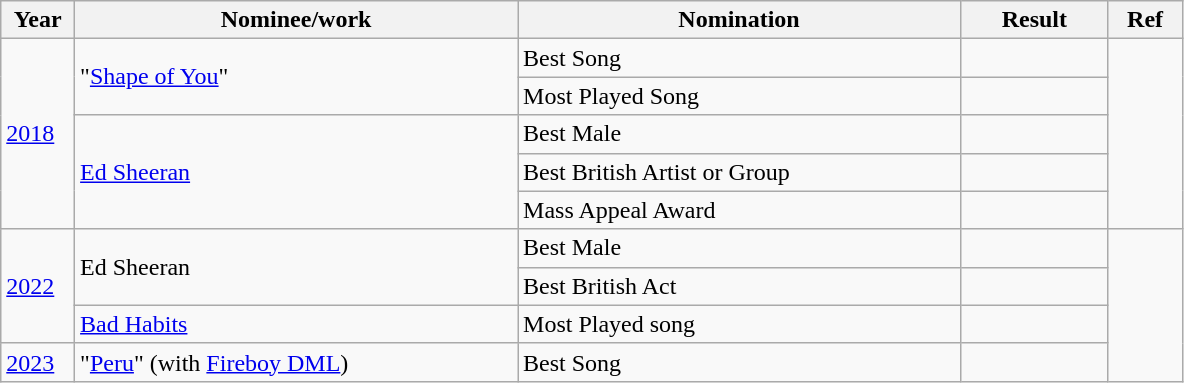<table class="wikitable" style="max-width:75%;">
<tr>
<th width=5%>Year</th>
<th style="width:30%;">Nominee/work</th>
<th style="width:30%;">Nomination</th>
<th style="width:10%;">Result</th>
<th style="width:5%;">Ref</th>
</tr>
<tr>
<td rowspan="5"><a href='#'>2018</a></td>
<td rowspan="2">"<a href='#'>Shape of You</a>"</td>
<td>Best Song</td>
<td></td>
<td rowspan="5"></td>
</tr>
<tr>
<td>Most Played Song</td>
<td></td>
</tr>
<tr>
<td rowspan="3"><a href='#'>Ed Sheeran</a></td>
<td>Best Male</td>
<td></td>
</tr>
<tr>
<td>Best British Artist or Group</td>
<td></td>
</tr>
<tr>
<td>Mass Appeal Award</td>
<td></td>
</tr>
<tr>
<td rowspan="3"><a href='#'>2022</a></td>
<td rowspan="2">Ed Sheeran</td>
<td>Best Male</td>
<td></td>
</tr>
<tr>
<td>Best British Act</td>
<td></td>
</tr>
<tr>
<td><a href='#'>Bad Habits</a></td>
<td>Most Played song</td>
<td></td>
</tr>
<tr>
<td><a href='#'>2023</a></td>
<td>"<a href='#'>Peru</a>" (with <a href='#'>Fireboy DML</a>)</td>
<td>Best Song</td>
<td></td>
</tr>
</table>
